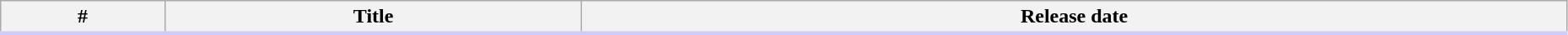<table class="wikitable" width="98%">
<tr style="border-bottom:3px solid #CCF">
<th>#</th>
<th>Title</th>
<th>Release date<br>




</th>
</tr>
</table>
